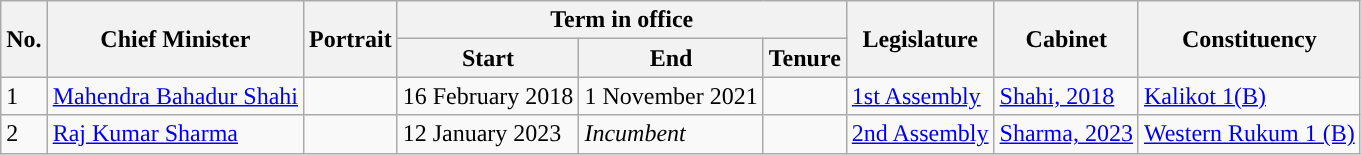<table class="wikitable">
<tr>
<th rowspan="2" style="background-color:">No.</th>
<th rowspan="2" style="background-color:">Chief Minister</th>
<th rowspan="2" style="background-color:">Portrait</th>
<th colspan="3" style="background-color:">Term in office</th>
<th rowspan="2" style="background-color:">Legislature</th>
<th rowspan="2" style="background-color:">Cabinet</th>
<th rowspan="2" style="background-color:">Constituency</th>
</tr>
<tr>
<th style="background-color:">Start</th>
<th style="background-color:">End</th>
<th style="background-color:">Tenure</th>
</tr>
<tr>
<td>1</td>
<td><a href='#'>Mahendra Bahadur Shahi</a></td>
<td></td>
<td>16 February 2018</td>
<td>1 November 2021</td>
<td></td>
<td><a href='#'>1st Assembly</a></td>
<td><a href='#'>Shahi, 2018</a></td>
<td><a href='#'>Kalikot 1(B)</a></td>
</tr>
<tr>
<td>2</td>
<td><a href='#'>Raj Kumar Sharma</a></td>
<td></td>
<td>12 January 2023</td>
<td><em>Incumbent</em></td>
<td></td>
<td><a href='#'>2nd Assembly</a></td>
<td><a href='#'>Sharma, 2023</a></td>
<td><a href='#'>Western Rukum 1 (B)</a></td>
</tr>
</table>
